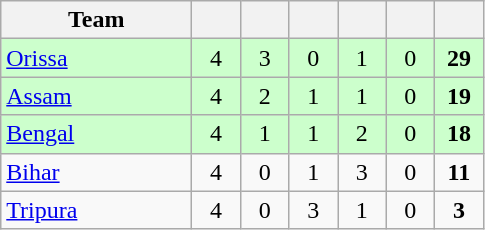<table class="wikitable" style="text-align:center">
<tr>
<th style="width:120px">Team</th>
<th style="width:25px"></th>
<th style="width:25px"></th>
<th style="width:25px"></th>
<th style="width:25px"></th>
<th style="width:25px"></th>
<th style="width:25px"></th>
</tr>
<tr style="background:#cfc;">
<td style="text-align:left"><a href='#'>Orissa</a></td>
<td>4</td>
<td>3</td>
<td>0</td>
<td>1</td>
<td>0</td>
<td><strong>29</strong></td>
</tr>
<tr style="background:#cfc;">
<td style="text-align:left"><a href='#'>Assam</a></td>
<td>4</td>
<td>2</td>
<td>1</td>
<td>1</td>
<td>0</td>
<td><strong>19</strong></td>
</tr>
<tr style="background:#cfc;">
<td style="text-align:left"><a href='#'>Bengal</a></td>
<td>4</td>
<td>1</td>
<td>1</td>
<td>2</td>
<td>0</td>
<td><strong>18</strong></td>
</tr>
<tr>
<td style="text-align:left"><a href='#'>Bihar</a></td>
<td>4</td>
<td>0</td>
<td>1</td>
<td>3</td>
<td>0</td>
<td><strong>11</strong></td>
</tr>
<tr>
<td style="text-align:left"><a href='#'>Tripura</a></td>
<td>4</td>
<td>0</td>
<td>3</td>
<td>1</td>
<td>0</td>
<td><strong>3</strong></td>
</tr>
</table>
